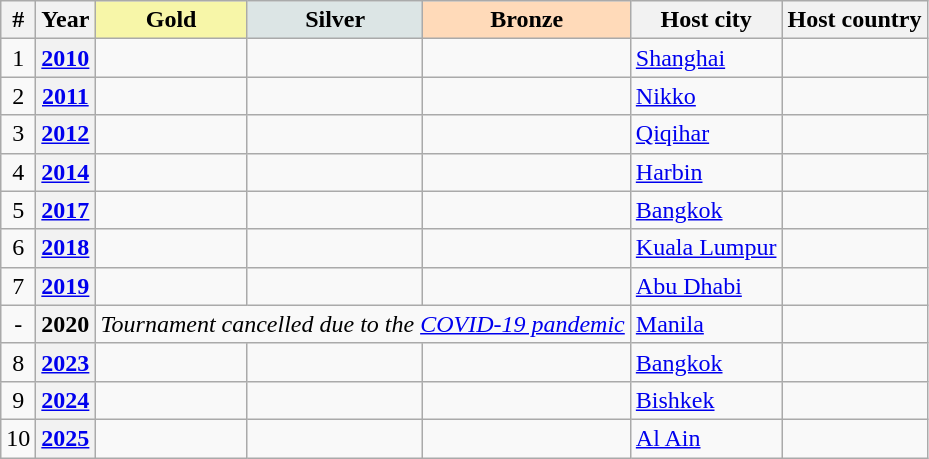<table class="wikitable sortable plainrowheaders">
<tr>
<th scope="col">#</th>
<th scope="col">Year</th>
<th scope="col" style="background:#F7F6A8"> Gold</th>
<th scope="col" style="background:#DCE5E5"> Silver</th>
<th scope="col" style="background:#FFDAB9"> Bronze</th>
<th scope="col">Host city</th>
<th scope="col">Host country</th>
</tr>
<tr>
<td align=center>1</td>
<th scope="row"><a href='#'>2010</a></th>
<td> </td>
<td> </td>
<td> </td>
<td><a href='#'>Shanghai</a></td>
<td></td>
</tr>
<tr>
<td align=center>2</td>
<th scope="row"><a href='#'>2011</a></th>
<td> </td>
<td> </td>
<td> </td>
<td><a href='#'>Nikko</a></td>
<td></td>
</tr>
<tr>
<td align=center>3</td>
<th scope="row"><a href='#'>2012</a></th>
<td> </td>
<td> </td>
<td> </td>
<td><a href='#'>Qiqihar</a></td>
<td></td>
</tr>
<tr>
<td align=center>4</td>
<th scope="row"><a href='#'>2014</a></th>
<td> </td>
<td> </td>
<td> </td>
<td><a href='#'>Harbin</a></td>
<td></td>
</tr>
<tr>
<td align=center>5</td>
<th scope="row"><a href='#'>2017</a></th>
<td> </td>
<td> </td>
<td> </td>
<td><a href='#'>Bangkok</a></td>
<td></td>
</tr>
<tr>
<td align=center>6</td>
<th scope="row"><a href='#'>2018</a></th>
<td> </td>
<td> </td>
<td> </td>
<td><a href='#'>Kuala Lumpur</a></td>
<td></td>
</tr>
<tr>
<td align=center>7</td>
<th scope="row"><a href='#'>2019</a></th>
<td> </td>
<td> </td>
<td> </td>
<td><a href='#'>Abu Dhabi</a></td>
<td></td>
</tr>
<tr>
<td align=center>-</td>
<th scope="row">2020</th>
<td colspan="3"><em>Tournament cancelled due to the <a href='#'>COVID-19 pandemic</a></em></td>
<td><a href='#'>Manila</a></td>
<td></td>
</tr>
<tr>
<td align=center>8</td>
<th scope="row"><a href='#'>2023</a></th>
<td> </td>
<td> </td>
<td> </td>
<td><a href='#'>Bangkok</a></td>
<td></td>
</tr>
<tr>
<td align=center>9</td>
<th scope="row"><a href='#'>2024</a></th>
<td> </td>
<td> </td>
<td> </td>
<td><a href='#'>Bishkek</a></td>
<td></td>
</tr>
<tr>
<td align=center>10</td>
<th scope="row"><a href='#'>2025</a></th>
<td></td>
<td></td>
<td></td>
<td><a href='#'>Al Ain</a></td>
<td></td>
</tr>
</table>
